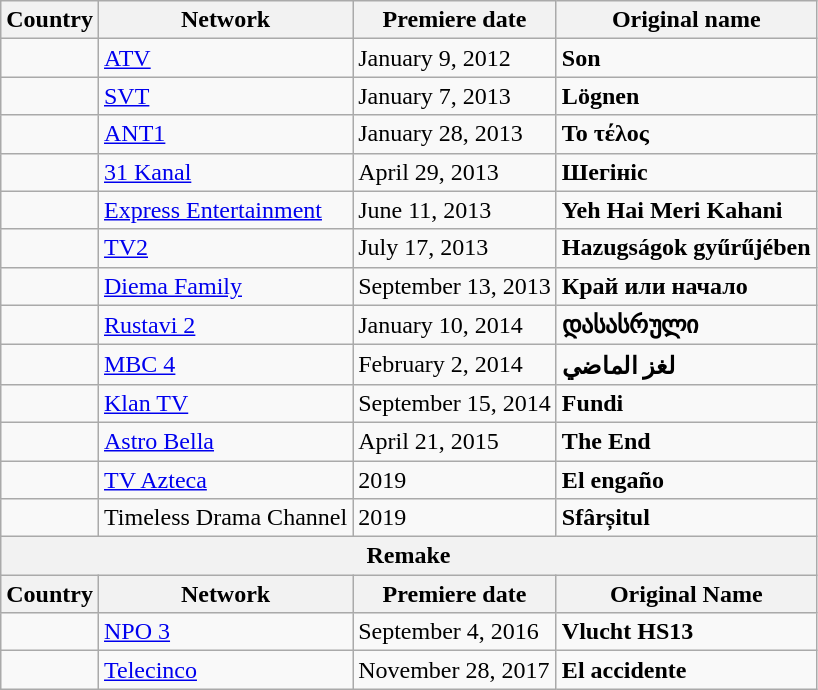<table class="wikitable">
<tr>
<th>Country</th>
<th>Network</th>
<th>Premiere date</th>
<th>Original name</th>
</tr>
<tr>
<td></td>
<td><a href='#'>ATV</a></td>
<td>January 9, 2012</td>
<td><strong>Son</strong></td>
</tr>
<tr>
<td></td>
<td><a href='#'>SVT</a></td>
<td>January 7, 2013</td>
<td><strong>Lögnen</strong></td>
</tr>
<tr>
<td></td>
<td><a href='#'>ANT1</a></td>
<td>January 28, 2013</td>
<td><strong>Το τέλος</strong></td>
</tr>
<tr>
<td></td>
<td><a href='#'>31 Kanal</a></td>
<td>April 29, 2013</td>
<td><strong>Шегініс</strong></td>
</tr>
<tr>
<td></td>
<td><a href='#'>Express Entertainment</a></td>
<td>June 11, 2013</td>
<td><strong>Yeh Hai Meri Kahani</strong></td>
</tr>
<tr>
<td></td>
<td><a href='#'>TV2</a></td>
<td>July 17, 2013</td>
<td><strong>Hazugságok gyűrűjében</strong></td>
</tr>
<tr>
<td></td>
<td><a href='#'>Diema Family</a></td>
<td>September 13, 2013</td>
<td><strong>Край или начало</strong></td>
</tr>
<tr>
<td></td>
<td><a href='#'>Rustavi 2</a></td>
<td>January 10, 2014</td>
<td><strong>დასასრული</strong></td>
</tr>
<tr>
<td></td>
<td><a href='#'>MBC 4</a></td>
<td>February 2, 2014</td>
<td><strong>لغز الماضي</strong></td>
</tr>
<tr>
<td></td>
<td><a href='#'>Klan TV</a></td>
<td>September 15, 2014</td>
<td><strong>Fundi</strong></td>
</tr>
<tr>
<td></td>
<td><a href='#'>Astro Bella</a></td>
<td>April 21, 2015</td>
<td><strong>The End</strong></td>
</tr>
<tr>
<td></td>
<td><a href='#'>TV Azteca</a></td>
<td>2019</td>
<td><strong>El engaño</strong></td>
</tr>
<tr>
<td></td>
<td>Timeless Drama Channel</td>
<td>2019</td>
<td><strong>Sfârșitul</strong></td>
</tr>
<tr>
<th colspan="4">Remake</th>
</tr>
<tr>
<th>Country</th>
<th>Network</th>
<th>Premiere date</th>
<th>Original Name</th>
</tr>
<tr>
<td></td>
<td><a href='#'>NPO 3</a></td>
<td>September 4, 2016</td>
<td><strong>Vlucht HS13</strong></td>
</tr>
<tr>
<td></td>
<td><a href='#'>Telecinco</a></td>
<td>November 28, 2017</td>
<td><strong>El accidente</strong></td>
</tr>
</table>
